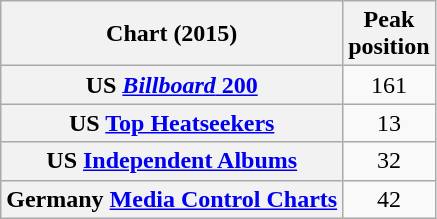<table class="wikitable plainrowheaders" style="text-align:center;">
<tr>
<th scope="col">Chart (2015)</th>
<th scope="col">Peak<br>position</th>
</tr>
<tr>
<th scope="row">US <a href='#'><em>Billboard</em> 200</a></th>
<td>161</td>
</tr>
<tr>
<th scope="row">US <a href='#'>Top Heatseekers</a></th>
<td>13</td>
</tr>
<tr>
<th scope="row">US <a href='#'>Independent Albums</a></th>
<td>32</td>
</tr>
<tr>
<th scope="row">Germany <a href='#'>Media Control Charts</a></th>
<td>42</td>
</tr>
</table>
